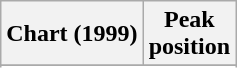<table class="wikitable sortable plainrowheaders">
<tr>
<th scope="col">Chart (1999)</th>
<th scope="col">Peak<br>position</th>
</tr>
<tr>
</tr>
<tr>
</tr>
</table>
